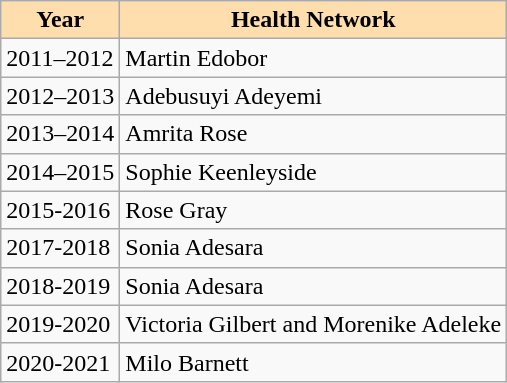<table class="sortable wikitable" align="center">
<tr>
<th style="background:#ffdead;">Year</th>
<th style="background:#ffdead;">Health Network</th>
</tr>
<tr>
<td>2011–2012</td>
<td>Martin Edobor</td>
</tr>
<tr>
<td>2012–2013</td>
<td>Adebusuyi Adeyemi</td>
</tr>
<tr>
<td>2013–2014</td>
<td>Amrita Rose</td>
</tr>
<tr>
<td>2014–2015</td>
<td>Sophie Keenleyside</td>
</tr>
<tr>
<td>2015-2016</td>
<td>Rose Gray</td>
</tr>
<tr>
<td>2017-2018</td>
<td>Sonia Adesara</td>
</tr>
<tr>
<td>2018-2019</td>
<td>Sonia Adesara</td>
</tr>
<tr>
<td>2019-2020</td>
<td>Victoria Gilbert and Morenike Adeleke</td>
</tr>
<tr>
<td>2020-2021</td>
<td>Milo Barnett</td>
</tr>
</table>
